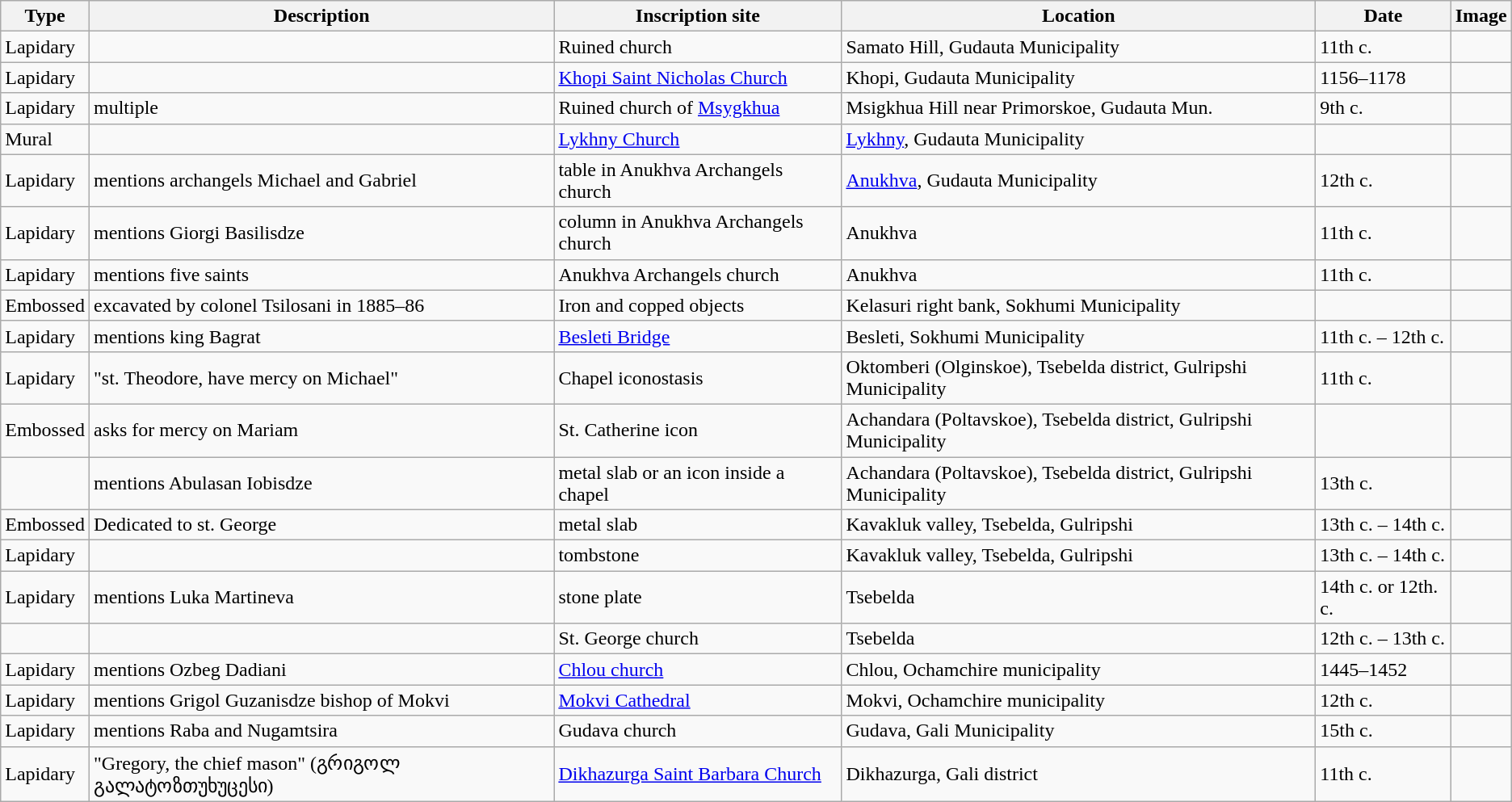<table class="wikitable">
<tr>
<th>Type</th>
<th>Description</th>
<th>Inscription site</th>
<th>Location</th>
<th>Date</th>
<th>Image</th>
</tr>
<tr>
<td>Lapidary</td>
<td></td>
<td>Ruined church</td>
<td>Samato Hill, Gudauta Municipality</td>
<td>11th c.</td>
<td></td>
</tr>
<tr>
<td>Lapidary</td>
<td></td>
<td><a href='#'>Khopi Saint Nicholas Church</a></td>
<td>Khopi, Gudauta Municipality</td>
<td>1156–1178</td>
<td></td>
</tr>
<tr>
<td>Lapidary</td>
<td>multiple</td>
<td>Ruined church of <a href='#'>Msygkhua</a></td>
<td>Msigkhua Hill near Primorskoe, Gudauta Mun.</td>
<td>9th c.</td>
<td></td>
</tr>
<tr>
<td>Mural</td>
<td></td>
<td><a href='#'>Lykhny Church</a></td>
<td><a href='#'>Lykhny</a>, Gudauta Municipality</td>
<td></td>
<td></td>
</tr>
<tr>
<td>Lapidary</td>
<td>mentions archangels Michael and Gabriel</td>
<td>table in Anukhva Archangels church</td>
<td><a href='#'>Anukhva</a>, Gudauta Municipality</td>
<td>12th c.</td>
<td></td>
</tr>
<tr>
<td>Lapidary</td>
<td>mentions Giorgi Basilisdze</td>
<td>column in Anukhva Archangels church</td>
<td>Anukhva</td>
<td>11th c.</td>
<td></td>
</tr>
<tr>
<td>Lapidary</td>
<td>mentions five saints</td>
<td>Anukhva Archangels church</td>
<td>Anukhva</td>
<td>11th c.</td>
<td></td>
</tr>
<tr>
<td>Embossed</td>
<td>excavated by colonel Tsilosani in 1885–86</td>
<td>Iron and copped objects</td>
<td>Kelasuri right bank, Sokhumi Municipality</td>
<td></td>
<td></td>
</tr>
<tr>
<td>Lapidary</td>
<td>mentions king Bagrat</td>
<td><a href='#'>Besleti Bridge</a></td>
<td>Besleti, Sokhumi Municipality</td>
<td>11th c. – 12th c.</td>
<td></td>
</tr>
<tr>
<td>Lapidary</td>
<td>"st. Theodore, have mercy on Michael"</td>
<td>Chapel iconostasis</td>
<td>Oktomberi (Olginskoe), Tsebelda district, Gulripshi Municipality</td>
<td>11th c.</td>
<td></td>
</tr>
<tr>
<td>Embossed</td>
<td>asks for mercy on Mariam</td>
<td>St. Catherine icon</td>
<td>Achandara (Poltavskoe), Tsebelda district, Gulripshi Municipality</td>
<td></td>
<td></td>
</tr>
<tr>
<td></td>
<td>mentions Abulasan Iobisdze</td>
<td>metal slab or an icon inside a chapel</td>
<td>Achandara (Poltavskoe), Tsebelda district, Gulripshi Municipality</td>
<td>13th c.</td>
<td></td>
</tr>
<tr>
<td>Embossed</td>
<td>Dedicated to st. George</td>
<td>metal slab</td>
<td>Kavakluk valley, Tsebelda, Gulripshi</td>
<td>13th c. – 14th c.</td>
<td></td>
</tr>
<tr>
<td>Lapidary</td>
<td></td>
<td>tombstone</td>
<td>Kavakluk valley, Tsebelda, Gulripshi</td>
<td>13th c. – 14th c.</td>
<td></td>
</tr>
<tr>
<td>Lapidary</td>
<td>mentions Luka Martineva</td>
<td>stone plate</td>
<td>Tsebelda</td>
<td>14th c. or 12th. c.</td>
<td></td>
</tr>
<tr>
<td></td>
<td></td>
<td>St. George church</td>
<td>Tsebelda</td>
<td>12th c. – 13th c.</td>
<td></td>
</tr>
<tr>
<td>Lapidary</td>
<td>mentions Ozbeg Dadiani</td>
<td><a href='#'>Chlou church</a></td>
<td>Chlou, Ochamchire municipality</td>
<td>1445–1452</td>
<td></td>
</tr>
<tr>
<td>Lapidary</td>
<td>mentions Grigol Guzanisdze bishop of Mokvi</td>
<td><a href='#'>Mokvi Cathedral</a></td>
<td>Mokvi, Ochamchire municipality</td>
<td>12th c.</td>
<td></td>
</tr>
<tr>
<td>Lapidary</td>
<td>mentions Raba and Nugamtsira</td>
<td>Gudava church</td>
<td>Gudava, Gali Municipality</td>
<td>15th c.</td>
<td></td>
</tr>
<tr>
<td>Lapidary</td>
<td>"Gregory, the chief mason" (გრიგოლ გალატოზთუხუცესი)</td>
<td><a href='#'>Dikhazurga Saint Barbara Church</a></td>
<td>Dikhazurga, Gali district</td>
<td>11th c.</td>
<td></td>
</tr>
</table>
